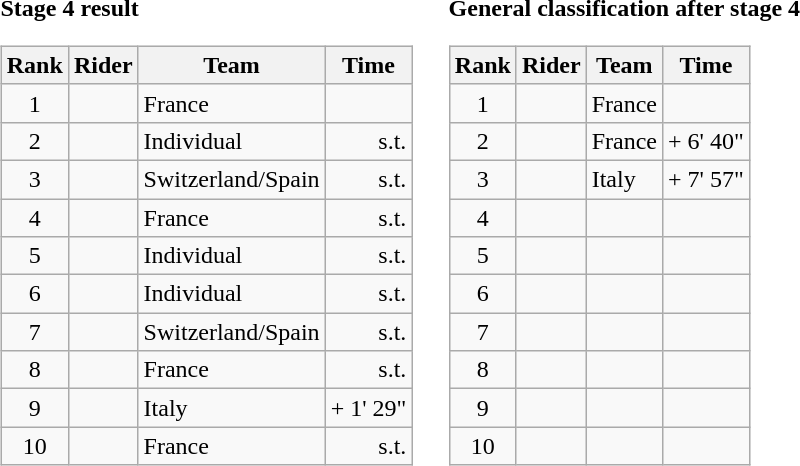<table>
<tr>
<td><strong>Stage 4 result</strong><br><table class="wikitable">
<tr>
<th scope="col">Rank</th>
<th scope="col">Rider</th>
<th scope="col">Team</th>
<th scope="col">Time</th>
</tr>
<tr>
<td style="text-align:center;">1</td>
<td></td>
<td>France</td>
<td style="text-align:right;"></td>
</tr>
<tr>
<td style="text-align:center;">2</td>
<td></td>
<td>Individual</td>
<td style="text-align:right;">s.t.</td>
</tr>
<tr>
<td style="text-align:center;">3</td>
<td></td>
<td>Switzerland/Spain</td>
<td style="text-align:right;">s.t.</td>
</tr>
<tr>
<td style="text-align:center;">4</td>
<td></td>
<td>France</td>
<td style="text-align:right;">s.t.</td>
</tr>
<tr>
<td style="text-align:center;">5</td>
<td></td>
<td>Individual</td>
<td style="text-align:right;">s.t.</td>
</tr>
<tr>
<td style="text-align:center;">6</td>
<td></td>
<td>Individual</td>
<td style="text-align:right;">s.t.</td>
</tr>
<tr>
<td style="text-align:center;">7</td>
<td></td>
<td>Switzerland/Spain</td>
<td style="text-align:right;">s.t.</td>
</tr>
<tr>
<td style="text-align:center;">8</td>
<td></td>
<td>France</td>
<td style="text-align:right;">s.t.</td>
</tr>
<tr>
<td style="text-align:center;">9</td>
<td></td>
<td>Italy</td>
<td style="text-align:right;">+ 1' 29"</td>
</tr>
<tr>
<td style="text-align:center;">10</td>
<td></td>
<td>France</td>
<td style="text-align:right;">s.t.</td>
</tr>
</table>
</td>
<td></td>
<td><strong>General classification after stage 4</strong><br><table class="wikitable">
<tr>
<th scope="col">Rank</th>
<th scope="col">Rider</th>
<th scope="col">Team</th>
<th scope="col">Time</th>
</tr>
<tr>
<td style="text-align:center;">1</td>
<td></td>
<td>France</td>
<td style="text-align:right;"></td>
</tr>
<tr>
<td style="text-align:center;">2</td>
<td></td>
<td>France</td>
<td style="text-align:right;">+ 6' 40"</td>
</tr>
<tr>
<td style="text-align:center;">3</td>
<td></td>
<td>Italy</td>
<td style="text-align:right;">+ 7' 57"</td>
</tr>
<tr>
<td style="text-align:center;">4</td>
<td></td>
<td></td>
<td></td>
</tr>
<tr>
<td style="text-align:center;">5</td>
<td></td>
<td></td>
<td></td>
</tr>
<tr>
<td style="text-align:center;">6</td>
<td></td>
<td></td>
<td></td>
</tr>
<tr>
<td style="text-align:center;">7</td>
<td></td>
<td></td>
<td></td>
</tr>
<tr>
<td style="text-align:center;">8</td>
<td></td>
<td></td>
<td></td>
</tr>
<tr>
<td style="text-align:center;">9</td>
<td></td>
<td></td>
<td></td>
</tr>
<tr>
<td style="text-align:center;">10</td>
<td></td>
<td></td>
<td></td>
</tr>
</table>
</td>
</tr>
</table>
